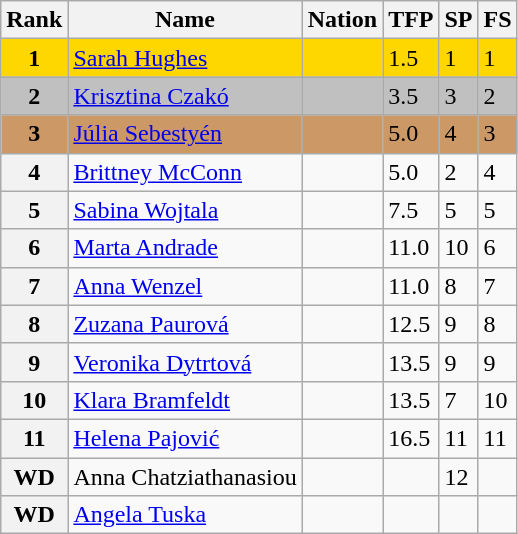<table class="wikitable">
<tr>
<th>Rank</th>
<th>Name</th>
<th>Nation</th>
<th>TFP</th>
<th>SP</th>
<th>FS</th>
</tr>
<tr bgcolor="gold">
<td align="center"><strong>1</strong></td>
<td><a href='#'>Sarah Hughes</a></td>
<td></td>
<td>1.5</td>
<td>1</td>
<td>1</td>
</tr>
<tr bgcolor="silver">
<td align="center"><strong>2</strong></td>
<td><a href='#'>Krisztina Czakó</a></td>
<td></td>
<td>3.5</td>
<td>3</td>
<td>2</td>
</tr>
<tr bgcolor="cc9966">
<td align="center"><strong>3</strong></td>
<td><a href='#'>Júlia Sebestyén</a></td>
<td></td>
<td>5.0</td>
<td>4</td>
<td>3</td>
</tr>
<tr>
<th>4</th>
<td><a href='#'>Brittney McConn</a></td>
<td></td>
<td>5.0</td>
<td>2</td>
<td>4</td>
</tr>
<tr>
<th>5</th>
<td><a href='#'>Sabina Wojtala</a></td>
<td></td>
<td>7.5</td>
<td>5</td>
<td>5</td>
</tr>
<tr>
<th>6</th>
<td><a href='#'>Marta Andrade</a></td>
<td></td>
<td>11.0</td>
<td>10</td>
<td>6</td>
</tr>
<tr>
<th>7</th>
<td><a href='#'>Anna Wenzel</a></td>
<td></td>
<td>11.0</td>
<td>8</td>
<td>7</td>
</tr>
<tr>
<th>8</th>
<td><a href='#'>Zuzana Paurová</a></td>
<td></td>
<td>12.5</td>
<td>9</td>
<td>8</td>
</tr>
<tr>
<th>9</th>
<td><a href='#'>Veronika Dytrtová</a></td>
<td></td>
<td>13.5</td>
<td>9</td>
<td>9</td>
</tr>
<tr>
<th>10</th>
<td><a href='#'>Klara Bramfeldt</a></td>
<td></td>
<td>13.5</td>
<td>7</td>
<td>10</td>
</tr>
<tr>
<th>11</th>
<td><a href='#'>Helena Pajović</a></td>
<td></td>
<td>16.5</td>
<td>11</td>
<td>11</td>
</tr>
<tr>
<th>WD</th>
<td>Anna Chatziathanasiou</td>
<td></td>
<td></td>
<td>12</td>
<td></td>
</tr>
<tr>
<th>WD</th>
<td><a href='#'>Angela Tuska</a></td>
<td></td>
<td></td>
<td></td>
<td></td>
</tr>
</table>
